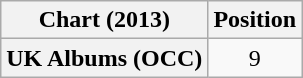<table class="wikitable plainrowheaders" style="text-align:center">
<tr>
<th scope="col">Chart (2013)</th>
<th scope="col">Position</th>
</tr>
<tr>
<th scope="row">UK Albums (OCC)</th>
<td>9</td>
</tr>
</table>
